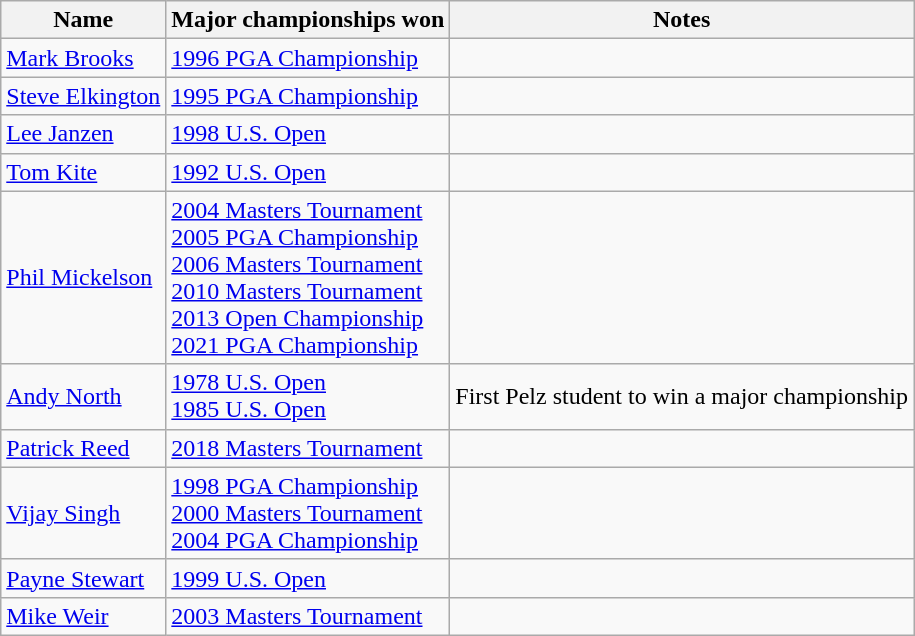<table class="wikitable">
<tr>
<th>Name</th>
<th>Major championships won</th>
<th>Notes</th>
</tr>
<tr>
<td><a href='#'>Mark Brooks</a></td>
<td><a href='#'>1996 PGA Championship</a></td>
<td></td>
</tr>
<tr>
<td><a href='#'>Steve Elkington</a></td>
<td><a href='#'>1995 PGA Championship</a></td>
<td></td>
</tr>
<tr>
<td><a href='#'>Lee Janzen</a></td>
<td><a href='#'>1998 U.S. Open</a></td>
<td></td>
</tr>
<tr>
<td><a href='#'>Tom Kite</a></td>
<td><a href='#'>1992 U.S. Open</a></td>
<td></td>
</tr>
<tr>
<td><a href='#'>Phil Mickelson</a></td>
<td><a href='#'>2004 Masters Tournament</a><br><a href='#'>2005 PGA Championship</a><br><a href='#'>2006 Masters Tournament</a><br><a href='#'>2010 Masters Tournament</a><br><a href='#'>2013 Open Championship</a><br><a href='#'>2021 PGA Championship</a></td>
<td></td>
</tr>
<tr>
<td><a href='#'>Andy North</a></td>
<td><a href='#'>1978 U.S. Open</a><br><a href='#'>1985 U.S. Open</a></td>
<td>First Pelz student to win a major championship</td>
</tr>
<tr>
<td><a href='#'>Patrick Reed</a></td>
<td><a href='#'>2018 Masters Tournament</a></td>
<td></td>
</tr>
<tr>
<td><a href='#'>Vijay Singh</a></td>
<td><a href='#'>1998 PGA Championship</a><br><a href='#'>2000 Masters Tournament</a><br><a href='#'>2004 PGA Championship</a></td>
<td></td>
</tr>
<tr>
<td><a href='#'>Payne Stewart</a></td>
<td><a href='#'>1999 U.S. Open</a></td>
<td></td>
</tr>
<tr>
<td><a href='#'>Mike Weir</a></td>
<td><a href='#'>2003 Masters Tournament</a></td>
<td></td>
</tr>
</table>
